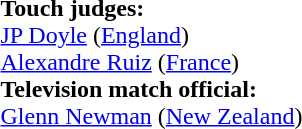<table style="width:100%">
<tr>
<td><br><strong>Touch judges:</strong>
<br><a href='#'>JP Doyle</a> (<a href='#'>England</a>)
<br><a href='#'>Alexandre Ruiz</a> (<a href='#'>France</a>)
<br><strong>Television match official:</strong>
<br><a href='#'>Glenn Newman</a> (<a href='#'>New Zealand</a>)</td>
</tr>
</table>
